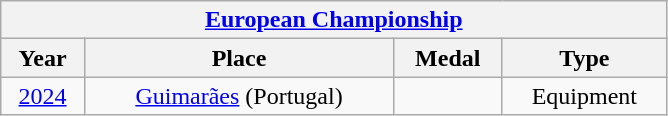<table class="wikitable center col2izq" style="text-align:center;width:445px;">
<tr>
<th colspan="4"><a href='#'>European Championship</a></th>
</tr>
<tr>
<th>Year</th>
<th>Place</th>
<th>Medal</th>
<th>Type</th>
</tr>
<tr>
<td><a href='#'>2024</a></td>
<td><a href='#'>Guimarães</a> (Portugal)</td>
<td></td>
<td>Equipment</td>
</tr>
</table>
